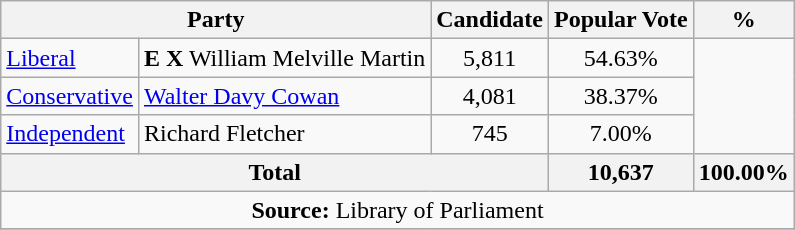<table class="wikitable">
<tr>
<th colspan="2">Party</th>
<th>Candidate</th>
<th>Popular Vote</th>
<th>%</th>
</tr>
<tr>
<td><a href='#'>Liberal</a></td>
<td><strong>E</strong> <strong>X</strong> William Melville Martin</td>
<td align=center>5,811</td>
<td align=center>54.63%</td>
</tr>
<tr>
<td><a href='#'>Conservative</a></td>
<td><a href='#'>Walter Davy Cowan</a></td>
<td align=center>4,081</td>
<td align=center>38.37%</td>
</tr>
<tr>
<td><a href='#'>Independent</a></td>
<td>Richard Fletcher</td>
<td align=center>745</td>
<td align=center>7.00%</td>
</tr>
<tr>
<th colspan=3 align=center>Total</th>
<th align=right>10,637</th>
<th align=right>100.00%</th>
</tr>
<tr>
<td align="center" colspan=5><strong>Source:</strong> Library of Parliament</td>
</tr>
<tr>
</tr>
</table>
